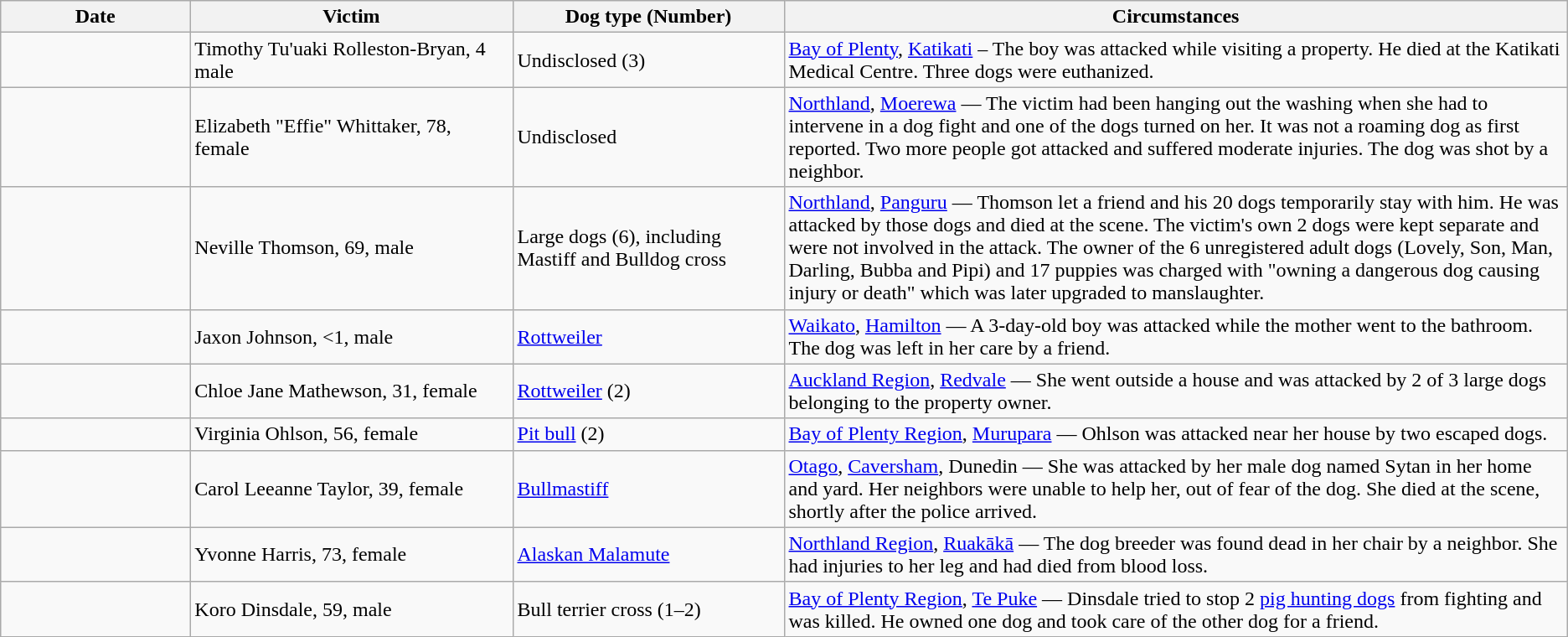<table class="wikitable sortable">
<tr>
<th width="85">Date</th>
<th style="width:150px;">Victim</th>
<th style="width:125px;">Dog type (Number)</th>
<th width="50%">Circumstances</th>
</tr>
<tr>
<td></td>
<td>Timothy Tu'uaki Rolleston-Bryan, 4 male</td>
<td>Undisclosed (3)</td>
<td><a href='#'>Bay of Plenty</a>, <a href='#'>Katikati</a> – The boy was attacked while visiting a property. He died at the Katikati Medical Centre. Three dogs were euthanized.</td>
</tr>
<tr>
<td></td>
<td>Elizabeth "Effie" Whittaker, 78, female</td>
<td>Undisclosed</td>
<td><a href='#'>Northland</a>, <a href='#'>Moerewa</a> — The victim had been hanging out the washing when she had to intervene in a dog fight and one of the dogs turned on her. It was not a roaming dog as first reported. Two more people got attacked and suffered moderate injuries. The dog was shot by a neighbor.</td>
</tr>
<tr>
<td></td>
<td>Neville Thomson, 69, male</td>
<td>Large dogs (6), including Mastiff and Bulldog cross</td>
<td><a href='#'>Northland</a>, <a href='#'>Panguru</a> — Thomson let a friend and his 20 dogs temporarily stay with him. He was attacked by those dogs and died at the scene. The victim's own 2 dogs were kept separate and were not involved in the attack. The owner of the 6 unregistered adult dogs (Lovely, Son, Man, Darling, Bubba and Pipi) and 17 puppies was charged with "owning a dangerous dog causing injury or death" which was later upgraded to manslaughter.</td>
</tr>
<tr>
<td></td>
<td>Jaxon Johnson, <1, male</td>
<td><a href='#'>Rottweiler</a></td>
<td><a href='#'>Waikato</a>, <a href='#'>Hamilton</a> — A 3-day-old boy was attacked while the mother went to the bathroom. The dog was left in her care by a friend.</td>
</tr>
<tr>
<td></td>
<td>Chloe Jane Mathewson, 31, female</td>
<td><a href='#'>Rottweiler</a> (2)</td>
<td><a href='#'>Auckland Region</a>, <a href='#'>Redvale</a> — She went outside a house and was attacked by 2 of 3 large dogs belonging to the property owner.</td>
</tr>
<tr>
<td></td>
<td>Virginia Ohlson, 56, female</td>
<td><a href='#'>Pit bull</a> (2)</td>
<td><a href='#'>Bay of Plenty Region</a>, <a href='#'>Murupara</a> — Ohlson was attacked near her house by two escaped dogs.</td>
</tr>
<tr>
<td></td>
<td>Carol Leeanne Taylor, 39, female</td>
<td><a href='#'>Bullmastiff</a></td>
<td><a href='#'>Otago</a>, <a href='#'>Caversham</a>, Dunedin — She was attacked by her male dog named Sytan in her home and yard. Her neighbors were unable to help her, out of fear of the dog. She died at the scene, shortly after the police arrived.</td>
</tr>
<tr>
<td></td>
<td>Yvonne Harris, 73, female</td>
<td><a href='#'>Alaskan Malamute</a></td>
<td><a href='#'>Northland Region</a>, <a href='#'>Ruakākā</a> — The dog breeder was found dead in her chair by a neighbor. She had injuries to her leg and had died from blood loss.</td>
</tr>
<tr>
<td></td>
<td>Koro Dinsdale, 59, male</td>
<td>Bull terrier cross (1–2)</td>
<td><a href='#'>Bay of Plenty Region</a>, <a href='#'>Te Puke</a> — Dinsdale tried to stop 2 <a href='#'>pig hunting dogs</a> from fighting and was killed. He owned one dog and took care of the other dog for a friend.</td>
</tr>
</table>
